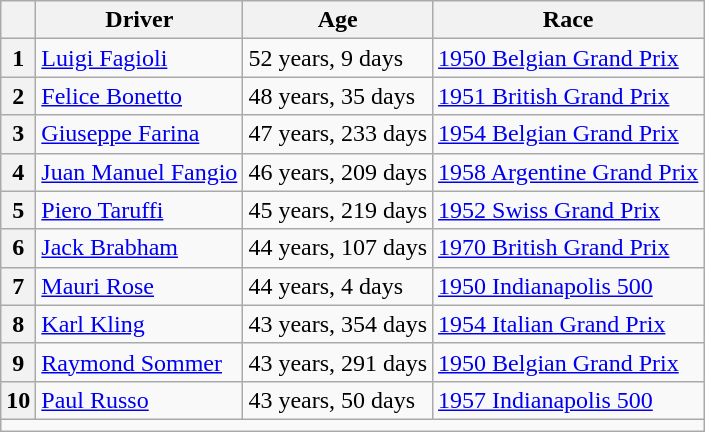<table class="wikitable">
<tr>
<th></th>
<th>Driver</th>
<th>Age</th>
<th>Race</th>
</tr>
<tr>
<th>1</th>
<td> <a href='#'>Luigi Fagioli</a></td>
<td>52 years, 9 days</td>
<td><a href='#'>1950 Belgian Grand Prix</a></td>
</tr>
<tr>
<th>2</th>
<td> <a href='#'>Felice Bonetto</a></td>
<td>48 years, 35 days</td>
<td><a href='#'>1951 British Grand Prix</a></td>
</tr>
<tr>
<th>3</th>
<td> <a href='#'>Giuseppe Farina</a></td>
<td>47 years, 233 days</td>
<td><a href='#'>1954 Belgian Grand Prix</a></td>
</tr>
<tr>
<th>4</th>
<td> <a href='#'>Juan Manuel Fangio</a></td>
<td>46 years, 209 days</td>
<td><a href='#'>1958 Argentine Grand Prix</a></td>
</tr>
<tr>
<th>5</th>
<td> <a href='#'>Piero Taruffi</a></td>
<td>45 years, 219 days</td>
<td><a href='#'>1952 Swiss Grand Prix</a></td>
</tr>
<tr>
<th>6</th>
<td> <a href='#'>Jack Brabham</a></td>
<td>44 years, 107 days</td>
<td><a href='#'>1970 British Grand Prix</a></td>
</tr>
<tr>
<th>7</th>
<td> <a href='#'>Mauri Rose</a></td>
<td>44 years, 4 days</td>
<td><a href='#'>1950 Indianapolis 500</a></td>
</tr>
<tr>
<th>8</th>
<td> <a href='#'>Karl Kling</a></td>
<td>43 years, 354 days</td>
<td><a href='#'>1954 Italian Grand Prix</a></td>
</tr>
<tr>
<th>9</th>
<td> <a href='#'>Raymond Sommer</a></td>
<td>43 years, 291 days</td>
<td><a href='#'>1950 Belgian Grand Prix</a></td>
</tr>
<tr>
<th>10</th>
<td> <a href='#'>Paul Russo</a></td>
<td>43 years, 50 days</td>
<td><a href='#'>1957 Indianapolis 500</a></td>
</tr>
<tr align=center>
<td colspan=4></td>
</tr>
</table>
